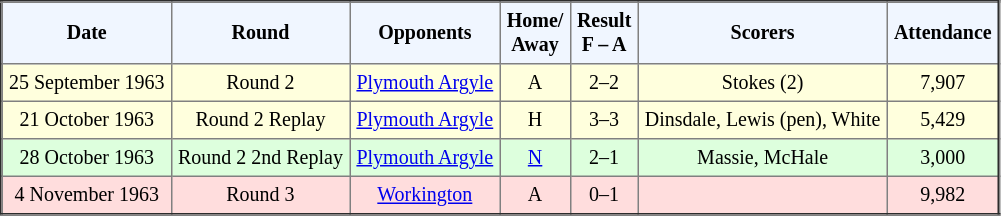<table border="2" cellpadding="4" style="border-collapse:collapse; text-align:center; font-size:smaller;">
<tr style="background:#f0f6ff;">
<th><strong>Date</strong></th>
<th><strong>Round</strong></th>
<th><strong>Opponents</strong></th>
<th><strong>Home/<br>Away</strong></th>
<th><strong>Result<br>F – A</strong></th>
<th><strong>Scorers</strong></th>
<th><strong>Attendance</strong></th>
</tr>
<tr style="background:#ffd;">
<td>25 September 1963</td>
<td>Round 2</td>
<td><a href='#'>Plymouth Argyle</a></td>
<td>A</td>
<td>2–2</td>
<td>Stokes (2)</td>
<td>7,907</td>
</tr>
<tr style="background:#ffd;">
<td>21 October 1963</td>
<td>Round 2 Replay</td>
<td><a href='#'>Plymouth Argyle</a></td>
<td>H</td>
<td>3–3</td>
<td>Dinsdale, Lewis (pen), White</td>
<td>5,429</td>
</tr>
<tr style="background:#dfd;">
<td>28 October 1963</td>
<td>Round 2 2nd Replay</td>
<td><a href='#'>Plymouth Argyle</a></td>
<td><a href='#'>N</a></td>
<td>2–1</td>
<td>Massie, McHale</td>
<td>3,000</td>
</tr>
<tr style="background:#fdd;">
<td>4 November 1963</td>
<td>Round 3</td>
<td><a href='#'>Workington</a></td>
<td>A</td>
<td>0–1</td>
<td></td>
<td>9,982</td>
</tr>
</table>
